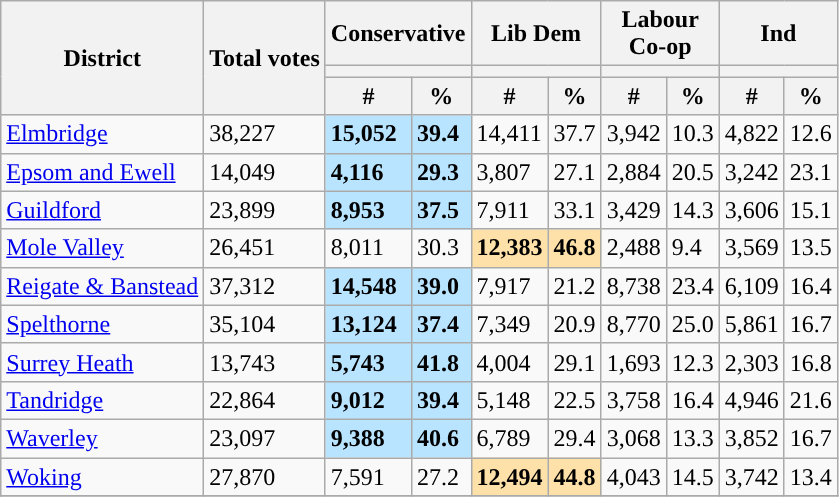<table class="wikitable sortable">
<tr>
<th rowspan=3>District</th>
<th rowspan=3>Total votes</th>
<th colspan="2">Conservative</th>
<th colspan="2">Lib Dem</th>
<th colspan="2">Labour<br>Co-op</th>
<th colspan="2">Ind</th>
</tr>
<tr>
<th colspan="2" style="background:"></th>
<th colspan="2" style="background:"></th>
<th colspan="2" style="background:"></th>
<th colspan="2" style="background:"></th>
</tr>
<tr>
<th>#</th>
<th>%</th>
<th>#</th>
<th>%</th>
<th>#</th>
<th>%</th>
<th>#</th>
<th>%</th>
</tr>
<tr>
<td><a href='#'>Elmbridge</a></td>
<td>38,227</td>
<td style="background:#B9E4FF;"><strong>15,052</strong></td>
<td style="background:#B9E4FF;"><strong>39.4</strong></td>
<td>14,411</td>
<td>37.7</td>
<td>3,942</td>
<td>10.3</td>
<td>4,822</td>
<td>12.6</td>
</tr>
<tr>
<td><a href='#'>Epsom and Ewell</a></td>
<td>14,049</td>
<td style="background:#B9E4FF;"><strong>4,116</strong></td>
<td style="background:#B9E4FF;"><strong>29.3</strong></td>
<td>3,807</td>
<td>27.1</td>
<td>2,884</td>
<td>20.5</td>
<td>3,242</td>
<td>23.1</td>
</tr>
<tr>
<td><a href='#'>Guildford</a></td>
<td>23,899</td>
<td style="background:#B9E4FF;"><strong>8,953</strong></td>
<td style="background:#B9E4FF;"><strong>37.5</strong></td>
<td>7,911</td>
<td>33.1</td>
<td>3,429</td>
<td>14.3</td>
<td>3,606</td>
<td>15.1</td>
</tr>
<tr>
<td><a href='#'>Mole Valley</a></td>
<td>26,451</td>
<td>8,011</td>
<td>30.3</td>
<td style="background:#FEE1A8;"><strong>12,383</strong></td>
<td style="background:#FEE1A8;"><strong>46.8</strong></td>
<td>2,488</td>
<td>9.4</td>
<td>3,569</td>
<td>13.5</td>
</tr>
<tr>
<td><a href='#'>Reigate & Banstead</a></td>
<td>37,312</td>
<td style="background:#B9E4FF;"><strong>14,548</strong></td>
<td style="background:#B9E4FF;"><strong>39.0</strong></td>
<td>7,917</td>
<td>21.2</td>
<td>8,738</td>
<td>23.4</td>
<td>6,109</td>
<td>16.4</td>
</tr>
<tr>
<td><a href='#'>Spelthorne</a></td>
<td>35,104</td>
<td style="background:#B9E4FF;"><strong>13,124</strong></td>
<td style="background:#B9E4FF;"><strong>37.4</strong></td>
<td>7,349</td>
<td>20.9</td>
<td>8,770</td>
<td>25.0</td>
<td>5,861</td>
<td>16.7</td>
</tr>
<tr>
<td><a href='#'>Surrey Heath</a></td>
<td>13,743</td>
<td style="background:#B9E4FF;"><strong>5,743</strong></td>
<td style="background:#B9E4FF;"><strong>41.8</strong></td>
<td>4,004</td>
<td>29.1</td>
<td>1,693</td>
<td>12.3</td>
<td>2,303</td>
<td>16.8</td>
</tr>
<tr>
<td><a href='#'>Tandridge</a></td>
<td>22,864</td>
<td style="background:#B9E4FF;"><strong>9,012</strong></td>
<td style="background:#B9E4FF;"><strong>39.4</strong></td>
<td>5,148</td>
<td>22.5</td>
<td>3,758</td>
<td>16.4</td>
<td>4,946</td>
<td>21.6</td>
</tr>
<tr>
<td><a href='#'>Waverley</a></td>
<td>23,097</td>
<td style="background:#B9E4FF;"><strong>9,388</strong></td>
<td style="background:#B9E4FF;"><strong>40.6</strong></td>
<td>6,789</td>
<td>29.4</td>
<td>3,068</td>
<td>13.3</td>
<td>3,852</td>
<td>16.7</td>
</tr>
<tr>
<td><a href='#'>Woking</a></td>
<td>27,870</td>
<td>7,591</td>
<td>27.2</td>
<td style="background:#FEE1A8;"><strong>12,494</strong></td>
<td style="background:#FEE1A8;"><strong>44.8</strong></td>
<td>4,043</td>
<td>14.5</td>
<td>3,742</td>
<td>13.4</td>
</tr>
<tr>
</tr>
</table>
